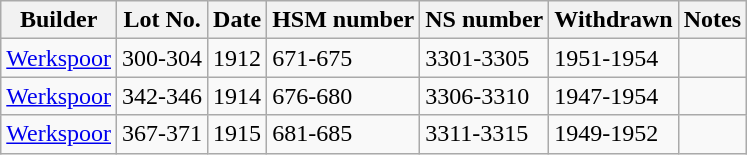<table class="wikitable" style="float">
<tr>
<th>Builder</th>
<th>Lot No.</th>
<th>Date</th>
<th>HSM number</th>
<th>NS number</th>
<th>Withdrawn</th>
<th>Notes</th>
</tr>
<tr>
<td><a href='#'>Werkspoor</a></td>
<td>300-304</td>
<td>1912</td>
<td>671-675</td>
<td>3301-3305</td>
<td>1951-1954</td>
<td></td>
</tr>
<tr>
<td><a href='#'>Werkspoor</a></td>
<td>342-346</td>
<td>1914</td>
<td>676-680</td>
<td>3306-3310</td>
<td>1947-1954</td>
<td></td>
</tr>
<tr>
<td><a href='#'>Werkspoor</a></td>
<td>367-371</td>
<td>1915</td>
<td>681-685</td>
<td>3311-3315</td>
<td>1949-1952</td>
<td></td>
</tr>
</table>
